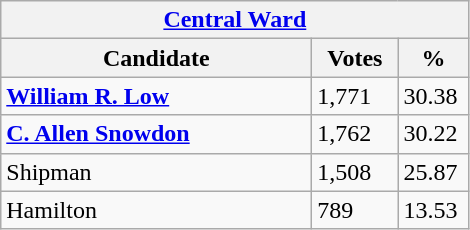<table class="wikitable">
<tr>
<th colspan="3"><a href='#'>Central Ward</a></th>
</tr>
<tr>
<th style="width: 200px">Candidate</th>
<th style="width: 50px">Votes</th>
<th style="width: 40px">%</th>
</tr>
<tr>
<td><strong><a href='#'>William R. Low</a></strong></td>
<td>1,771</td>
<td>30.38</td>
</tr>
<tr>
<td><strong><a href='#'>C. Allen Snowdon</a></strong></td>
<td>1,762</td>
<td>30.22</td>
</tr>
<tr>
<td>Shipman</td>
<td>1,508</td>
<td>25.87</td>
</tr>
<tr>
<td>Hamilton</td>
<td>789</td>
<td>13.53</td>
</tr>
</table>
